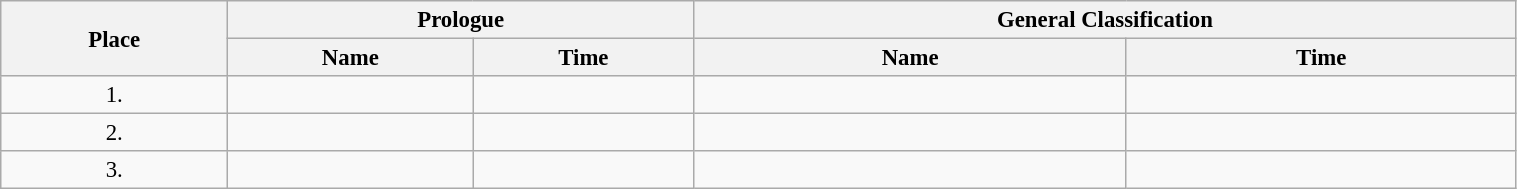<table class=wikitable style="font-size:95%" width="80%">
<tr>
<th rowspan="2">Place</th>
<th colspan="2">Prologue</th>
<th colspan="2">General Classification</th>
</tr>
<tr>
<th>Name</th>
<th>Time</th>
<th>Name</th>
<th>Time</th>
</tr>
<tr>
<td align="center">1.</td>
<td></td>
<td></td>
<td></td>
<td></td>
</tr>
<tr>
<td align="center">2.</td>
<td></td>
<td></td>
<td></td>
<td></td>
</tr>
<tr>
<td align="center">3.</td>
<td></td>
<td></td>
<td></td>
<td></td>
</tr>
</table>
